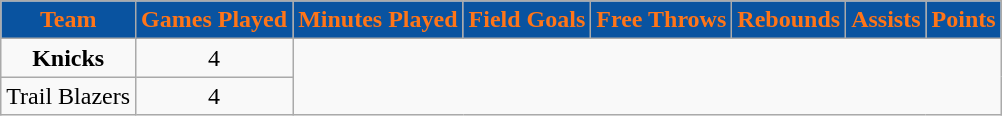<table class="wikitable">
<tr>
<th style="color:#FF7518; background:#0953a0;">Team</th>
<th style="color:#FF7518; background:#0953a0;">Games Played</th>
<th style="color:#FF7518; background:#0953a0;">Minutes Played</th>
<th style="color:#FF7518; background:#0953a0;">Field Goals</th>
<th style="color:#FF7518; background:#0953a0;">Free Throws</th>
<th style="color:#FF7518; background:#0953a0;">Rebounds</th>
<th style="color:#FF7518; background:#0953a0;">Assists</th>
<th style="color:#FF7518; background:#0953a0;">Points</th>
</tr>
<tr align="center">
<td><strong>Knicks</strong></td>
<td>4</td>
</tr>
<tr align="center">
<td>Trail Blazers</td>
<td>4</td>
</tr>
</table>
